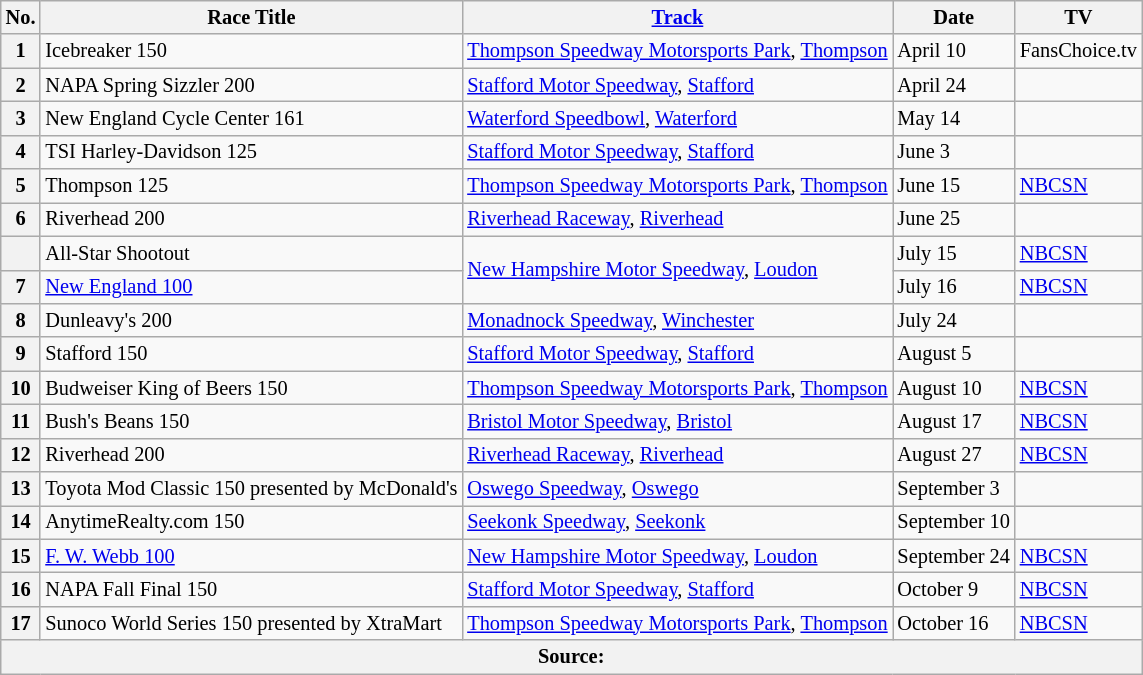<table class="wikitable" style="font-size:85%;">
<tr>
<th>No.</th>
<th>Race Title</th>
<th><a href='#'>Track</a></th>
<th>Date</th>
<th>TV</th>
</tr>
<tr>
<th>1</th>
<td>Icebreaker 150</td>
<td><a href='#'>Thompson Speedway Motorsports Park</a>, <a href='#'>Thompson</a></td>
<td>April 10</td>
<td>FansChoice.tv</td>
</tr>
<tr>
<th>2</th>
<td>NAPA Spring Sizzler 200</td>
<td><a href='#'>Stafford Motor Speedway</a>, <a href='#'>Stafford</a></td>
<td>April 24</td>
<td></td>
</tr>
<tr>
<th>3</th>
<td>New England Cycle Center 161</td>
<td><a href='#'>Waterford Speedbowl</a>, <a href='#'>Waterford</a></td>
<td>May 14</td>
<td></td>
</tr>
<tr>
<th>4</th>
<td>TSI Harley-Davidson 125</td>
<td><a href='#'>Stafford Motor Speedway</a>, <a href='#'>Stafford</a></td>
<td>June 3</td>
<td></td>
</tr>
<tr>
<th>5</th>
<td>Thompson 125</td>
<td><a href='#'>Thompson Speedway Motorsports Park</a>, <a href='#'>Thompson</a></td>
<td>June 15</td>
<td><a href='#'>NBCSN</a></td>
</tr>
<tr>
<th>6</th>
<td>Riverhead 200</td>
<td><a href='#'>Riverhead Raceway</a>, <a href='#'>Riverhead</a></td>
<td>June 25</td>
<td></td>
</tr>
<tr>
<th></th>
<td>All-Star Shootout</td>
<td rowspan=2><a href='#'>New Hampshire Motor Speedway</a>, <a href='#'>Loudon</a></td>
<td>July 15</td>
<td><a href='#'>NBCSN</a></td>
</tr>
<tr>
<th>7</th>
<td><a href='#'>New England 100</a></td>
<td>July 16</td>
<td><a href='#'>NBCSN</a></td>
</tr>
<tr>
<th>8</th>
<td>Dunleavy's 200</td>
<td><a href='#'>Monadnock Speedway</a>, <a href='#'>Winchester</a></td>
<td>July 24</td>
<td></td>
</tr>
<tr>
<th>9</th>
<td>Stafford 150</td>
<td><a href='#'>Stafford Motor Speedway</a>, <a href='#'>Stafford</a></td>
<td>August 5</td>
<td></td>
</tr>
<tr>
<th>10</th>
<td>Budweiser King of Beers 150</td>
<td><a href='#'>Thompson Speedway Motorsports Park</a>, <a href='#'>Thompson</a></td>
<td>August 10</td>
<td><a href='#'>NBCSN</a></td>
</tr>
<tr>
<th>11</th>
<td>Bush's Beans 150</td>
<td><a href='#'>Bristol Motor Speedway</a>, <a href='#'>Bristol</a></td>
<td>August 17</td>
<td><a href='#'>NBCSN</a></td>
</tr>
<tr>
<th>12</th>
<td>Riverhead 200</td>
<td><a href='#'>Riverhead Raceway</a>, <a href='#'>Riverhead</a></td>
<td>August 27</td>
<td><a href='#'>NBCSN</a></td>
</tr>
<tr>
<th>13</th>
<td>Toyota Mod Classic 150 presented by McDonald's</td>
<td><a href='#'>Oswego Speedway</a>, <a href='#'>Oswego</a></td>
<td>September 3</td>
<td></td>
</tr>
<tr>
<th>14</th>
<td>AnytimeRealty.com 150</td>
<td><a href='#'>Seekonk Speedway</a>, <a href='#'>Seekonk</a></td>
<td>September 10</td>
<td></td>
</tr>
<tr>
<th>15</th>
<td><a href='#'>F. W. Webb 100</a></td>
<td><a href='#'>New Hampshire Motor Speedway</a>, <a href='#'>Loudon</a></td>
<td>September 24</td>
<td><a href='#'>NBCSN</a></td>
</tr>
<tr>
<th>16</th>
<td>NAPA Fall Final 150</td>
<td><a href='#'>Stafford Motor Speedway</a>, <a href='#'>Stafford</a></td>
<td>October 9</td>
<td><a href='#'>NBCSN</a></td>
</tr>
<tr>
<th>17</th>
<td>Sunoco World Series 150 presented by XtraMart</td>
<td><a href='#'>Thompson Speedway Motorsports Park</a>, <a href='#'>Thompson</a></td>
<td>October 16</td>
<td><a href='#'>NBCSN</a></td>
</tr>
<tr>
<th colspan=5>Source:</th>
</tr>
</table>
